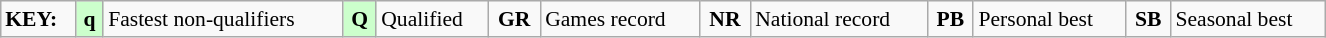<table class="wikitable" style="margin:0.5em auto; font-size:90%;position:relative;" width=70%>
<tr>
<td><strong>KEY:</strong></td>
<td bgcolor=ccffcc align=center><strong>q</strong></td>
<td>Fastest non-qualifiers</td>
<td bgcolor=ccffcc align=center><strong>Q</strong></td>
<td>Qualified</td>
<td align=center><strong>GR</strong></td>
<td>Games record</td>
<td align=center><strong>NR</strong></td>
<td>National record</td>
<td align=center><strong>PB</strong></td>
<td>Personal best</td>
<td align=center><strong>SB</strong></td>
<td>Seasonal best</td>
</tr>
</table>
